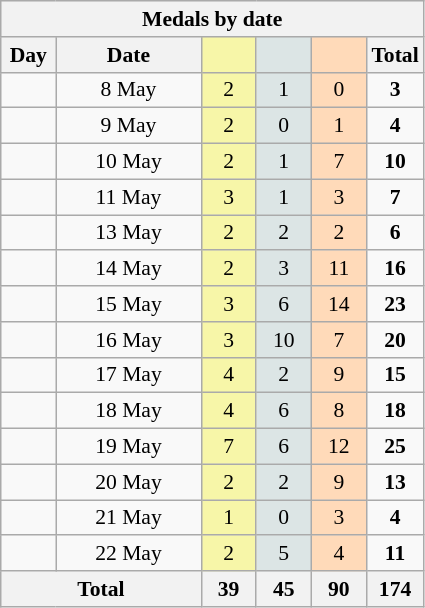<table class="wikitable" style="font-size:90%; text-align:center">
<tr style="background:#efefef;">
<th colspan=6><strong>Medals by date</strong></th>
</tr>
<tr>
<th width=30><strong>Day</strong></th>
<th width=90><strong>Date</strong></th>
<th width=30 style="background:#F7F6A8;"></th>
<th width=30 style="background:#DCE5E5;"></th>
<th width=30 style="background:#FFDAB9;"></th>
<th width=30><strong>Total</strong></th>
</tr>
<tr>
<td></td>
<td>8 May</td>
<td style="background:#F7F6A8;">2</td>
<td style="background:#DCE5E5;">1</td>
<td style="background:#FFDAB9;">0</td>
<td><strong>3</strong></td>
</tr>
<tr>
<td></td>
<td>9 May</td>
<td style="background:#F7F6A8;">2</td>
<td style="background:#DCE5E5;">0</td>
<td style="background:#FFDAB9;">1</td>
<td><strong>4</strong></td>
</tr>
<tr>
<td></td>
<td>10 May</td>
<td style="background:#F7F6A8;">2</td>
<td style="background:#DCE5E5;">1</td>
<td style="background:#FFDAB9;">7</td>
<td><strong>10</strong></td>
</tr>
<tr>
<td></td>
<td>11 May</td>
<td style="background:#F7F6A8;">3</td>
<td style="background:#DCE5E5;">1</td>
<td style="background:#FFDAB9;">3</td>
<td><strong>7</strong></td>
</tr>
<tr>
<td></td>
<td>13 May</td>
<td style="background:#F7F6A8;">2</td>
<td style="background:#DCE5E5;">2</td>
<td style="background:#FFDAB9;">2</td>
<td><strong>6</strong></td>
</tr>
<tr>
<td></td>
<td>14 May</td>
<td style="background:#F7F6A8;">2</td>
<td style="background:#DCE5E5;">3</td>
<td style="background:#FFDAB9;">11</td>
<td><strong>16</strong></td>
</tr>
<tr>
<td></td>
<td>15 May</td>
<td style="background:#F7F6A8;">3</td>
<td style="background:#DCE5E5;">6</td>
<td style="background:#FFDAB9;">14</td>
<td><strong>23</strong></td>
</tr>
<tr>
<td></td>
<td>16 May</td>
<td style="background:#F7F6A8;">3</td>
<td style="background:#DCE5E5;">10</td>
<td style="background:#FFDAB9;">7</td>
<td><strong>20</strong></td>
</tr>
<tr>
<td></td>
<td>17 May</td>
<td style="background:#F7F6A8;">4</td>
<td style="background:#DCE5E5;">2</td>
<td style="background:#FFDAB9;">9</td>
<td><strong>15</strong></td>
</tr>
<tr>
<td></td>
<td>18 May</td>
<td style="background:#F7F6A8;">4</td>
<td style="background:#DCE5E5;">6</td>
<td style="background:#FFDAB9;">8</td>
<td><strong>18</strong></td>
</tr>
<tr>
<td></td>
<td>19 May</td>
<td style="background:#F7F6A8;">7</td>
<td style="background:#DCE5E5;">6</td>
<td style="background:#FFDAB9;">12</td>
<td><strong>25</strong></td>
</tr>
<tr>
<td></td>
<td>20 May</td>
<td style="background:#F7F6A8;">2</td>
<td style="background:#DCE5E5;">2</td>
<td style="background:#FFDAB9;">9</td>
<td><strong>13</strong></td>
</tr>
<tr>
<td></td>
<td>21 May</td>
<td style="background:#F7F6A8;">1</td>
<td style="background:#DCE5E5;">0</td>
<td style="background:#FFDAB9;">3</td>
<td><strong>4</strong></td>
</tr>
<tr>
<td></td>
<td>22 May</td>
<td style="background:#F7F6A8;">2</td>
<td style="background:#DCE5E5;">5</td>
<td style="background:#FFDAB9;">4</td>
<td><strong>11</strong></td>
</tr>
<tr>
<th colspan="2"><strong>Total</strong></th>
<th><strong>39</strong></th>
<th><strong>45</strong></th>
<th><strong>90</strong></th>
<th><strong>174</strong></th>
</tr>
</table>
